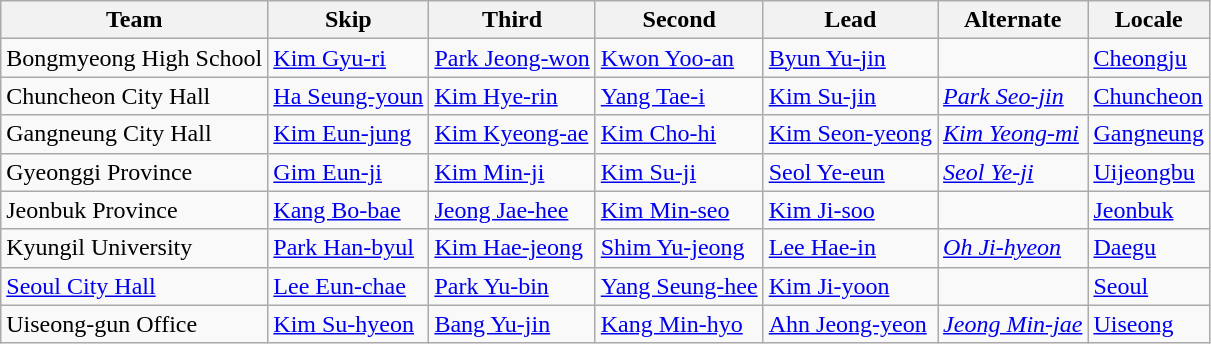<table class="wikitable">
<tr>
<th scope="col">Team</th>
<th scope="col">Skip</th>
<th scope="col">Third</th>
<th scope="col">Second</th>
<th scope="col">Lead</th>
<th scope="col">Alternate</th>
<th scope="col">Locale</th>
</tr>
<tr>
<td>Bongmyeong High School</td>
<td><a href='#'>Kim Gyu-ri</a></td>
<td><a href='#'>Park Jeong-won</a></td>
<td><a href='#'>Kwon Yoo-an</a></td>
<td><a href='#'>Byun Yu-jin</a></td>
<td></td>
<td> <a href='#'>Cheongju</a></td>
</tr>
<tr>
<td>Chuncheon City Hall</td>
<td><a href='#'>Ha Seung-youn</a></td>
<td><a href='#'>Kim Hye-rin</a></td>
<td><a href='#'>Yang Tae-i</a></td>
<td><a href='#'>Kim Su-jin</a></td>
<td><em><a href='#'>Park Seo-jin</a></em></td>
<td> <a href='#'>Chuncheon</a></td>
</tr>
<tr>
<td>Gangneung City Hall</td>
<td><a href='#'>Kim Eun-jung</a></td>
<td><a href='#'>Kim Kyeong-ae</a></td>
<td><a href='#'>Kim Cho-hi</a></td>
<td><a href='#'>Kim Seon-yeong</a></td>
<td><em><a href='#'>Kim Yeong-mi</a></em></td>
<td> <a href='#'>Gangneung</a></td>
</tr>
<tr>
<td>Gyeonggi Province</td>
<td><a href='#'>Gim Eun-ji</a></td>
<td><a href='#'>Kim Min-ji</a></td>
<td><a href='#'>Kim Su-ji</a></td>
<td><a href='#'>Seol Ye-eun</a></td>
<td><em><a href='#'>Seol Ye-ji</a></em></td>
<td> <a href='#'>Uijeongbu</a></td>
</tr>
<tr>
<td>Jeonbuk Province</td>
<td><a href='#'>Kang Bo-bae</a></td>
<td><a href='#'>Jeong Jae-hee</a></td>
<td><a href='#'>Kim Min-seo</a></td>
<td><a href='#'>Kim Ji-soo</a></td>
<td></td>
<td> <a href='#'>Jeonbuk</a></td>
</tr>
<tr>
<td>Kyungil University</td>
<td><a href='#'>Park Han-byul</a></td>
<td><a href='#'>Kim Hae-jeong</a></td>
<td><a href='#'>Shim Yu-jeong</a></td>
<td><a href='#'>Lee Hae-in</a></td>
<td><em><a href='#'>Oh Ji-hyeon</a></em></td>
<td> <a href='#'>Daegu</a></td>
</tr>
<tr>
<td><a href='#'>Seoul City Hall</a></td>
<td><a href='#'>Lee Eun-chae</a></td>
<td><a href='#'>Park Yu-bin</a></td>
<td><a href='#'>Yang Seung-hee</a></td>
<td><a href='#'>Kim Ji-yoon</a></td>
<td></td>
<td> <a href='#'>Seoul</a></td>
</tr>
<tr>
<td>Uiseong-gun Office</td>
<td><a href='#'>Kim Su-hyeon</a></td>
<td><a href='#'>Bang Yu-jin</a></td>
<td><a href='#'>Kang Min-hyo</a></td>
<td><a href='#'>Ahn Jeong-yeon</a></td>
<td><em><a href='#'>Jeong Min-jae</a></em></td>
<td> <a href='#'>Uiseong</a></td>
</tr>
</table>
